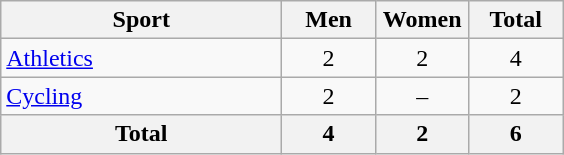<table class="wikitable sortable" style="text-align:center;">
<tr>
<th width=180>Sport</th>
<th width=55>Men</th>
<th width=55>Women</th>
<th width=55>Total</th>
</tr>
<tr>
<td align=left><a href='#'>Athletics</a></td>
<td>2</td>
<td>2</td>
<td>4</td>
</tr>
<tr>
<td align=left><a href='#'>Cycling</a></td>
<td>2</td>
<td>–</td>
<td>2</td>
</tr>
<tr>
<th>Total</th>
<th>4</th>
<th>2</th>
<th>6</th>
</tr>
</table>
